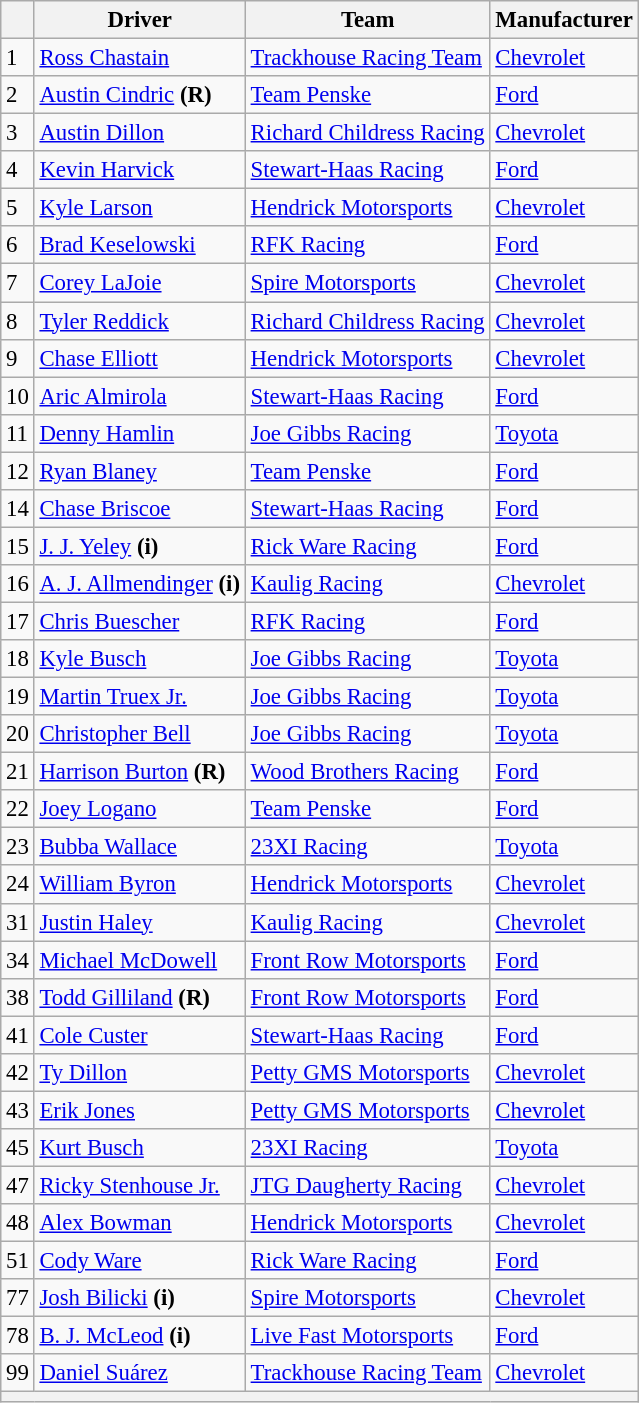<table class="wikitable" style="font-size:95%">
<tr>
<th></th>
<th>Driver</th>
<th>Team</th>
<th>Manufacturer</th>
</tr>
<tr>
<td>1</td>
<td><a href='#'>Ross Chastain</a></td>
<td><a href='#'>Trackhouse Racing Team</a></td>
<td><a href='#'>Chevrolet</a></td>
</tr>
<tr>
<td>2</td>
<td><a href='#'>Austin Cindric</a> <strong>(R)</strong></td>
<td><a href='#'>Team Penske</a></td>
<td><a href='#'>Ford</a></td>
</tr>
<tr>
<td>3</td>
<td><a href='#'>Austin Dillon</a></td>
<td><a href='#'>Richard Childress Racing</a></td>
<td><a href='#'>Chevrolet</a></td>
</tr>
<tr>
<td>4</td>
<td><a href='#'>Kevin Harvick</a></td>
<td><a href='#'>Stewart-Haas Racing</a></td>
<td><a href='#'>Ford</a></td>
</tr>
<tr>
<td>5</td>
<td><a href='#'>Kyle Larson</a></td>
<td><a href='#'>Hendrick Motorsports</a></td>
<td><a href='#'>Chevrolet</a></td>
</tr>
<tr>
<td>6</td>
<td><a href='#'>Brad Keselowski</a></td>
<td><a href='#'>RFK Racing</a></td>
<td><a href='#'>Ford</a></td>
</tr>
<tr>
<td>7</td>
<td><a href='#'>Corey LaJoie</a></td>
<td><a href='#'>Spire Motorsports</a></td>
<td><a href='#'>Chevrolet</a></td>
</tr>
<tr>
<td>8</td>
<td><a href='#'>Tyler Reddick</a></td>
<td><a href='#'>Richard Childress Racing</a></td>
<td><a href='#'>Chevrolet</a></td>
</tr>
<tr>
<td>9</td>
<td><a href='#'>Chase Elliott</a></td>
<td><a href='#'>Hendrick Motorsports</a></td>
<td><a href='#'>Chevrolet</a></td>
</tr>
<tr>
<td>10</td>
<td><a href='#'>Aric Almirola</a></td>
<td><a href='#'>Stewart-Haas Racing</a></td>
<td><a href='#'>Ford</a></td>
</tr>
<tr>
<td>11</td>
<td><a href='#'>Denny Hamlin</a></td>
<td><a href='#'>Joe Gibbs Racing</a></td>
<td><a href='#'>Toyota</a></td>
</tr>
<tr>
<td>12</td>
<td><a href='#'>Ryan Blaney</a></td>
<td><a href='#'>Team Penske</a></td>
<td><a href='#'>Ford</a></td>
</tr>
<tr>
<td>14</td>
<td><a href='#'>Chase Briscoe</a></td>
<td><a href='#'>Stewart-Haas Racing</a></td>
<td><a href='#'>Ford</a></td>
</tr>
<tr>
<td>15</td>
<td><a href='#'>J. J. Yeley</a> <strong>(i)</strong></td>
<td><a href='#'>Rick Ware Racing</a></td>
<td><a href='#'>Ford</a></td>
</tr>
<tr>
<td>16</td>
<td><a href='#'>A. J. Allmendinger</a> <strong>(i)</strong></td>
<td><a href='#'>Kaulig Racing</a></td>
<td><a href='#'>Chevrolet</a></td>
</tr>
<tr>
<td>17</td>
<td><a href='#'>Chris Buescher</a></td>
<td><a href='#'>RFK Racing</a></td>
<td><a href='#'>Ford</a></td>
</tr>
<tr>
<td>18</td>
<td><a href='#'>Kyle Busch</a></td>
<td><a href='#'>Joe Gibbs Racing</a></td>
<td><a href='#'>Toyota</a></td>
</tr>
<tr>
<td>19</td>
<td><a href='#'>Martin Truex Jr.</a></td>
<td><a href='#'>Joe Gibbs Racing</a></td>
<td><a href='#'>Toyota</a></td>
</tr>
<tr>
<td>20</td>
<td><a href='#'>Christopher Bell</a></td>
<td><a href='#'>Joe Gibbs Racing</a></td>
<td><a href='#'>Toyota</a></td>
</tr>
<tr>
<td>21</td>
<td><a href='#'>Harrison Burton</a> <strong>(R)</strong></td>
<td><a href='#'>Wood Brothers Racing</a></td>
<td><a href='#'>Ford</a></td>
</tr>
<tr>
<td>22</td>
<td><a href='#'>Joey Logano</a></td>
<td><a href='#'>Team Penske</a></td>
<td><a href='#'>Ford</a></td>
</tr>
<tr>
<td>23</td>
<td><a href='#'>Bubba Wallace</a></td>
<td><a href='#'>23XI Racing</a></td>
<td><a href='#'>Toyota</a></td>
</tr>
<tr>
<td>24</td>
<td><a href='#'>William Byron</a></td>
<td><a href='#'>Hendrick Motorsports</a></td>
<td><a href='#'>Chevrolet</a></td>
</tr>
<tr>
<td>31</td>
<td><a href='#'>Justin Haley</a></td>
<td><a href='#'>Kaulig Racing</a></td>
<td><a href='#'>Chevrolet</a></td>
</tr>
<tr>
<td>34</td>
<td><a href='#'>Michael McDowell</a></td>
<td><a href='#'>Front Row Motorsports</a></td>
<td><a href='#'>Ford</a></td>
</tr>
<tr>
<td>38</td>
<td><a href='#'>Todd Gilliland</a> <strong>(R)</strong></td>
<td><a href='#'>Front Row Motorsports</a></td>
<td><a href='#'>Ford</a></td>
</tr>
<tr>
<td>41</td>
<td><a href='#'>Cole Custer</a></td>
<td><a href='#'>Stewart-Haas Racing</a></td>
<td><a href='#'>Ford</a></td>
</tr>
<tr>
<td>42</td>
<td><a href='#'>Ty Dillon</a></td>
<td><a href='#'>Petty GMS Motorsports</a></td>
<td><a href='#'>Chevrolet</a></td>
</tr>
<tr>
<td>43</td>
<td><a href='#'>Erik Jones</a></td>
<td><a href='#'>Petty GMS Motorsports</a></td>
<td><a href='#'>Chevrolet</a></td>
</tr>
<tr>
<td>45</td>
<td><a href='#'>Kurt Busch</a></td>
<td><a href='#'>23XI Racing</a></td>
<td><a href='#'>Toyota</a></td>
</tr>
<tr>
<td>47</td>
<td><a href='#'>Ricky Stenhouse Jr.</a></td>
<td><a href='#'>JTG Daugherty Racing</a></td>
<td><a href='#'>Chevrolet</a></td>
</tr>
<tr>
<td>48</td>
<td><a href='#'>Alex Bowman</a></td>
<td><a href='#'>Hendrick Motorsports</a></td>
<td><a href='#'>Chevrolet</a></td>
</tr>
<tr>
<td>51</td>
<td><a href='#'>Cody Ware</a></td>
<td><a href='#'>Rick Ware Racing</a></td>
<td><a href='#'>Ford</a></td>
</tr>
<tr>
<td>77</td>
<td><a href='#'>Josh Bilicki</a> <strong>(i)</strong></td>
<td><a href='#'>Spire Motorsports</a></td>
<td><a href='#'>Chevrolet</a></td>
</tr>
<tr>
<td>78</td>
<td><a href='#'>B. J. McLeod</a> <strong>(i)</strong></td>
<td><a href='#'>Live Fast Motorsports</a></td>
<td><a href='#'>Ford</a></td>
</tr>
<tr>
<td>99</td>
<td><a href='#'>Daniel Suárez</a></td>
<td><a href='#'>Trackhouse Racing Team</a></td>
<td><a href='#'>Chevrolet</a></td>
</tr>
<tr>
<th colspan="4"></th>
</tr>
</table>
